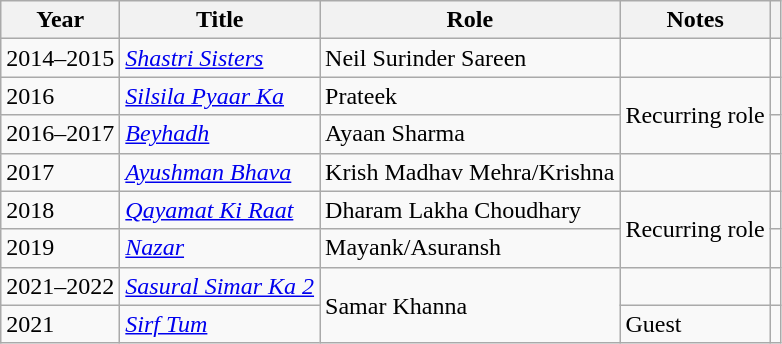<table class="wikitable sortable mw-collapsible plainrowheaders">
<tr>
<th scope="col">Year</th>
<th scope="col">Title</th>
<th scope="col">Role</th>
<th scope="col" class="unsortable">Notes</th>
<th scope="col" class="unsortable"></th>
</tr>
<tr>
<td>2014–2015</td>
<td><em><a href='#'>Shastri Sisters</a></em></td>
<td>Neil Surinder Sareen</td>
<td></td>
<td></td>
</tr>
<tr>
<td>2016</td>
<td><em><a href='#'>Silsila Pyaar Ka</a></em></td>
<td>Prateek</td>
<td rowspan="2">Recurring role</td>
<td></td>
</tr>
<tr>
<td>2016–2017</td>
<td><em><a href='#'>Beyhadh</a></em></td>
<td>Ayaan Sharma</td>
<td></td>
</tr>
<tr>
<td>2017</td>
<td><em><a href='#'>Ayushman Bhava</a></em></td>
<td>Krish Madhav Mehra/Krishna</td>
<td></td>
<td></td>
</tr>
<tr>
<td>2018</td>
<td><em><a href='#'>Qayamat Ki Raat</a></em></td>
<td>Dharam Lakha Choudhary</td>
<td rowspan="2">Recurring role</td>
<td></td>
</tr>
<tr>
<td>2019</td>
<td><em><a href='#'>Nazar</a></em></td>
<td>Mayank/Asuransh</td>
<td></td>
</tr>
<tr>
<td>2021–2022</td>
<td><em><a href='#'>Sasural Simar Ka 2</a></em></td>
<td rowspan="2">Samar Khanna</td>
<td></td>
<td></td>
</tr>
<tr>
<td>2021</td>
<td><em><a href='#'>Sirf Tum</a></em></td>
<td>Guest</td>
<td></td>
</tr>
</table>
